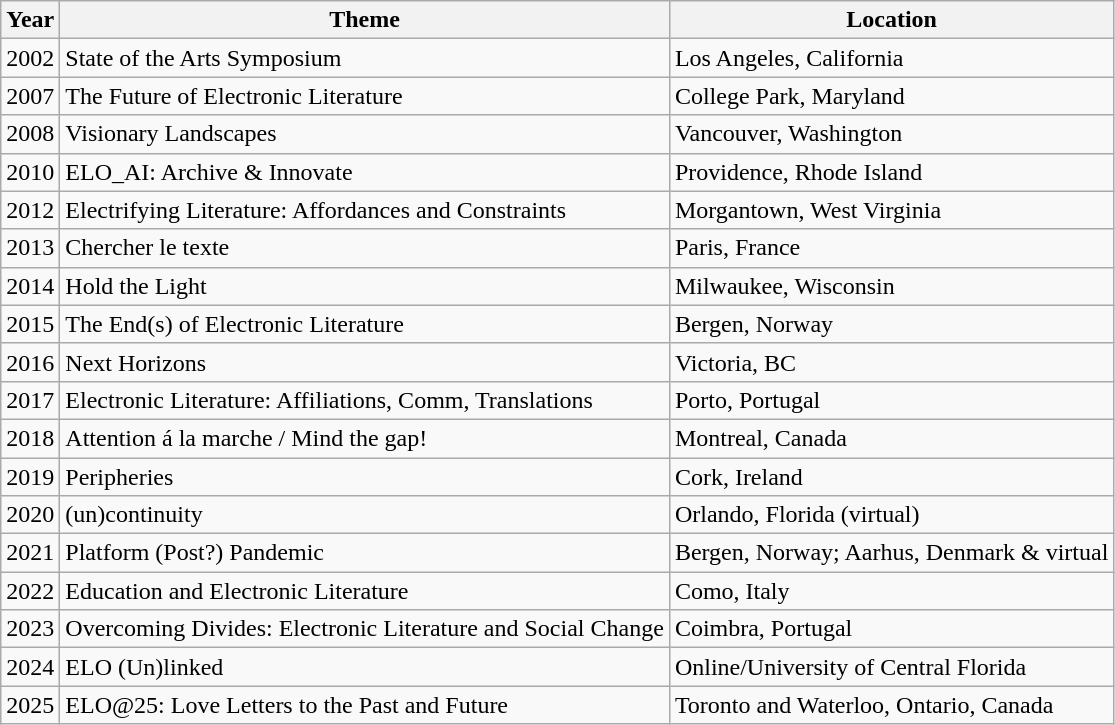<table class="wikitable">
<tr>
<th>Year</th>
<th>Theme</th>
<th>Location</th>
</tr>
<tr>
<td>2002</td>
<td>State of the Arts Symposium</td>
<td>Los Angeles, California</td>
</tr>
<tr>
<td>2007</td>
<td>The Future of Electronic Literature</td>
<td>College Park, Maryland</td>
</tr>
<tr>
<td>2008</td>
<td>Visionary Landscapes</td>
<td>Vancouver, Washington</td>
</tr>
<tr>
<td>2010</td>
<td>ELO_AI: Archive & Innovate</td>
<td>Providence, Rhode Island</td>
</tr>
<tr>
<td>2012</td>
<td>Electrifying Literature: Affordances and Constraints</td>
<td>Morgantown, West Virginia</td>
</tr>
<tr>
<td>2013</td>
<td>Chercher le texte</td>
<td>Paris, France</td>
</tr>
<tr>
<td>2014</td>
<td>Hold the Light</td>
<td>Milwaukee, Wisconsin</td>
</tr>
<tr>
<td>2015</td>
<td>The End(s) of Electronic Literature</td>
<td>Bergen, Norway</td>
</tr>
<tr>
<td>2016</td>
<td>Next Horizons</td>
<td>Victoria, BC</td>
</tr>
<tr>
<td>2017</td>
<td>Electronic Literature: Affiliations, Comm, Translations</td>
<td>Porto, Portugal</td>
</tr>
<tr>
<td>2018</td>
<td>Attention á la marche / Mind the gap!</td>
<td>Montreal, Canada</td>
</tr>
<tr>
<td>2019</td>
<td>Peripheries</td>
<td>Cork, Ireland</td>
</tr>
<tr>
<td>2020</td>
<td>(un)continuity</td>
<td>Orlando, Florida (virtual)</td>
</tr>
<tr>
<td>2021</td>
<td>Platform (Post?) Pandemic</td>
<td>Bergen, Norway; Aarhus, Denmark & virtual</td>
</tr>
<tr>
<td>2022</td>
<td>Education and Electronic Literature</td>
<td>Como, Italy</td>
</tr>
<tr>
<td>2023</td>
<td>Overcoming Divides: Electronic Literature and Social Change</td>
<td>Coimbra, Portugal</td>
</tr>
<tr>
<td>2024</td>
<td>ELO (Un)linked</td>
<td>Online/University of Central Florida</td>
</tr>
<tr>
<td>2025</td>
<td>ELO@25: Love Letters to the Past and Future</td>
<td>Toronto and Waterloo, Ontario, Canada</td>
</tr>
</table>
